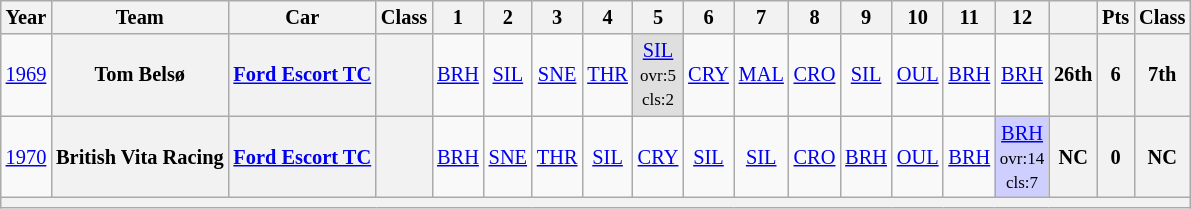<table class="wikitable" style="text-align:center; font-size:85%">
<tr>
<th>Year</th>
<th>Team</th>
<th>Car</th>
<th>Class</th>
<th>1</th>
<th>2</th>
<th>3</th>
<th>4</th>
<th>5</th>
<th>6</th>
<th>7</th>
<th>8</th>
<th>9</th>
<th>10</th>
<th>11</th>
<th>12</th>
<th></th>
<th>Pts</th>
<th>Class</th>
</tr>
<tr>
<td><a href='#'>1969</a></td>
<th>Tom Belsø</th>
<th><a href='#'>Ford Escort TC</a></th>
<th><span></span></th>
<td><a href='#'>BRH</a></td>
<td><a href='#'>SIL</a></td>
<td><a href='#'>SNE</a></td>
<td><a href='#'>THR</a></td>
<td style="background:#DFDFDF;"><a href='#'>SIL</a><br><small>ovr:5<br>cls:2</small></td>
<td><a href='#'>CRY</a></td>
<td><a href='#'>MAL</a></td>
<td><a href='#'>CRO</a></td>
<td><a href='#'>SIL</a></td>
<td><a href='#'>OUL</a></td>
<td><a href='#'>BRH</a></td>
<td><a href='#'>BRH</a></td>
<th>26th</th>
<th>6</th>
<th>7th</th>
</tr>
<tr>
<td><a href='#'>1970</a></td>
<th>British Vita Racing</th>
<th><a href='#'>Ford Escort TC</a></th>
<th><span></span></th>
<td><a href='#'>BRH</a></td>
<td><a href='#'>SNE</a></td>
<td><a href='#'>THR</a></td>
<td><a href='#'>SIL</a></td>
<td><a href='#'>CRY</a></td>
<td><a href='#'>SIL</a></td>
<td><a href='#'>SIL</a></td>
<td><a href='#'>CRO</a></td>
<td><a href='#'>BRH</a></td>
<td><a href='#'>OUL</a></td>
<td><a href='#'>BRH</a></td>
<td style="background:#CFCFFF;"><a href='#'>BRH</a><br><small>ovr:14<br>cls:7</small></td>
<th>NC</th>
<th>0</th>
<th>NC</th>
</tr>
<tr>
<th colspan="19"></th>
</tr>
</table>
